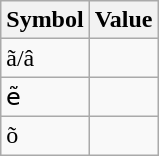<table class="wikitable">
<tr>
<th>Symbol</th>
<th>Value</th>
</tr>
<tr>
<td>ã/â</td>
<td></td>
</tr>
<tr>
<td>ẽ</td>
<td></td>
</tr>
<tr>
<td>õ</td>
<td></td>
</tr>
</table>
